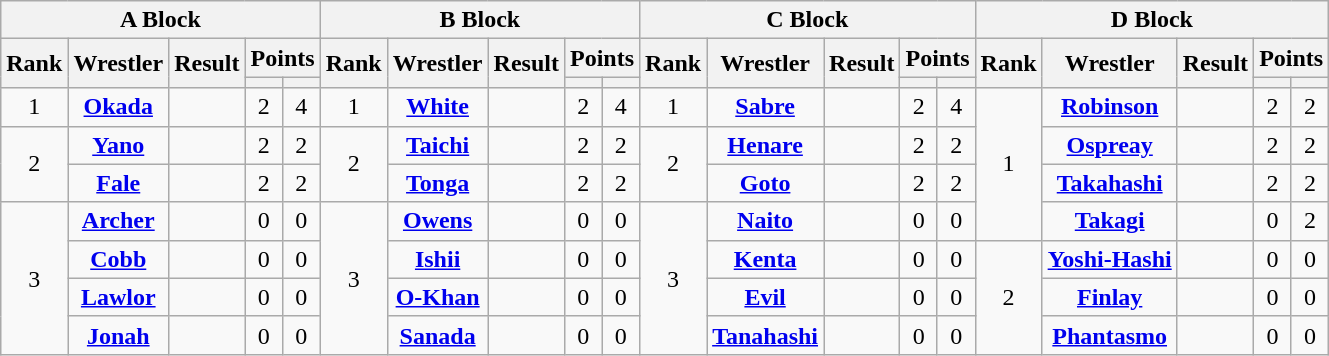<table class="wikitable mw-collapsible mw-collapsed" plainrowheaders sortable" style="text-align: center">
<tr>
<th colspan="5">A Block</th>
<th colspan="5">B Block</th>
<th colspan="5">C Block</th>
<th colspan="5">D Block</th>
</tr>
<tr>
<th rowspan="2">Rank</th>
<th rowspan="2">Wrestler</th>
<th rowspan="2">Result</th>
<th colspan="2">Points</th>
<th rowspan="2">Rank</th>
<th rowspan="2">Wrestler</th>
<th rowspan="2">Result</th>
<th colspan="2">Points</th>
<th rowspan="2">Rank</th>
<th rowspan="2">Wrestler</th>
<th rowspan="2">Result</th>
<th colspan="2">Points</th>
<th rowspan="2">Rank</th>
<th rowspan="2">Wrestler</th>
<th rowspan="2">Result</th>
<th colspan="2">Points</th>
</tr>
<tr>
<th></th>
<th></th>
<th></th>
<th></th>
<th></th>
<th></th>
<th></th>
<th></th>
</tr>
<tr>
<td>1</td>
<td><strong><a href='#'>Okada</a></strong></td>
<td></td>
<td>2</td>
<td>4</td>
<td>1</td>
<td><strong><a href='#'>White</a></strong></td>
<td></td>
<td>2</td>
<td>4</td>
<td>1</td>
<td><strong><a href='#'>Sabre</a></strong></td>
<td></td>
<td>2</td>
<td>4</td>
<td rowspan="4">1</td>
<td><strong><a href='#'>Robinson</a></strong></td>
<td></td>
<td>2</td>
<td>2</td>
</tr>
<tr>
<td rowspan="2">2</td>
<td><strong><a href='#'>Yano</a></strong></td>
<td></td>
<td>2</td>
<td>2</td>
<td rowspan="2">2</td>
<td><strong><a href='#'>Taichi</a></strong></td>
<td></td>
<td>2</td>
<td>2</td>
<td rowspan="2">2</td>
<td><strong><a href='#'>Henare</a></strong></td>
<td></td>
<td>2</td>
<td>2</td>
<td><strong><a href='#'>Ospreay</a></strong></td>
<td></td>
<td>2</td>
<td>2</td>
</tr>
<tr>
<td><strong><a href='#'>Fale</a></strong></td>
<td></td>
<td>2</td>
<td>2</td>
<td><strong><a href='#'>Tonga</a></strong></td>
<td></td>
<td>2</td>
<td>2</td>
<td><strong><a href='#'>Goto</a></strong></td>
<td></td>
<td>2</td>
<td>2</td>
<td><strong><a href='#'>Takahashi</a></strong></td>
<td></td>
<td>2</td>
<td>2</td>
</tr>
<tr>
<td rowspan="4">3</td>
<td><strong><a href='#'>Archer</a></strong></td>
<td></td>
<td>0</td>
<td>0</td>
<td rowspan="4">3</td>
<td><strong><a href='#'>Owens</a></strong></td>
<td></td>
<td>0</td>
<td>0</td>
<td rowspan="4">3</td>
<td><strong><a href='#'>Naito</a></strong></td>
<td></td>
<td>0</td>
<td>0</td>
<td><strong><a href='#'>Takagi</a></strong></td>
<td></td>
<td>0</td>
<td>2</td>
</tr>
<tr>
<td><a href='#'><strong>Cobb</strong></a></td>
<td></td>
<td>0</td>
<td>0</td>
<td><strong><a href='#'>Ishii</a></strong></td>
<td></td>
<td>0</td>
<td>0</td>
<td><a href='#'><strong>Kenta</strong></a></td>
<td></td>
<td>0</td>
<td>0</td>
<td rowspan="3">2</td>
<td><strong><a href='#'>Yoshi-Hashi</a></strong></td>
<td></td>
<td>0</td>
<td>0</td>
</tr>
<tr>
<td><strong><a href='#'>Lawlor</a></strong></td>
<td></td>
<td>0</td>
<td>0</td>
<td><strong><a href='#'>O-Khan</a></strong></td>
<td></td>
<td>0</td>
<td>0</td>
<td><a href='#'><strong>Evil</strong></a></td>
<td></td>
<td>0</td>
<td>0</td>
<td><strong><a href='#'>Finlay</a></strong></td>
<td></td>
<td>0</td>
<td>0</td>
</tr>
<tr>
<td><a href='#'><strong>Jonah</strong></a></td>
<td></td>
<td>0</td>
<td>0</td>
<td><a href='#'><strong>Sanada</strong></a></td>
<td></td>
<td>0</td>
<td>0</td>
<td><a href='#'><strong>Tanahashi</strong></a></td>
<td></td>
<td>0</td>
<td>0</td>
<td><a href='#'><strong>Phantasmo</strong></a></td>
<td></td>
<td>0</td>
<td>0</td>
</tr>
</table>
